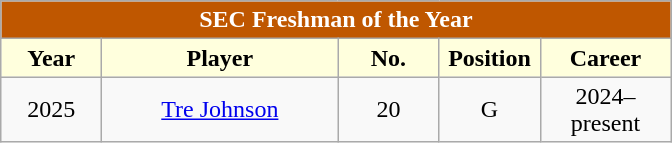<table class="wikitable" style="text-align:center">
<tr>
<td colspan="5" style= "background: #BF5700; color:white"><strong>SEC Freshman of the Year</strong></td>
</tr>
<tr>
<th style="width:60px; background: #ffffdd;">Year</th>
<th style="width:150px; background: #ffffdd;">Player</th>
<th style="width:60px; background: #ffffdd;">No.</th>
<th style="width:60px; background: #ffffdd;">Position</th>
<th style="width:80px; background: #ffffdd;">Career</th>
</tr>
<tr>
<td>2025</td>
<td><a href='#'>Tre Johnson</a></td>
<td>20</td>
<td>G</td>
<td>2024–present</td>
</tr>
</table>
